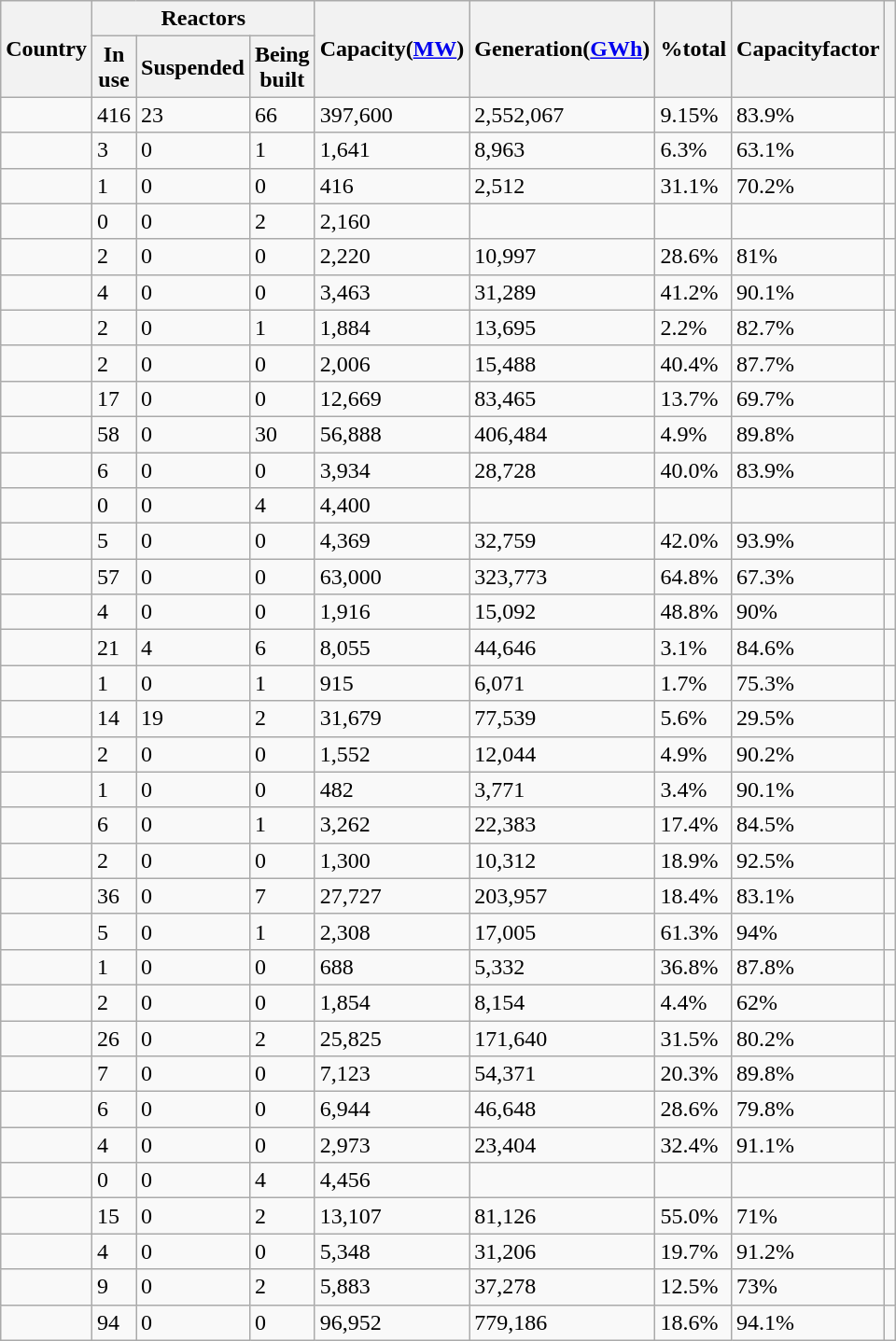<table class="sortable wikitable sticky-header-multi sort-under col1left" >
<tr>
<th rowspan=2>Country</th>
<th colspan=3>Reactors</th>
<th rowspan=2>Capacity(<a href='#'>MW</a>)</th>
<th rowspan=2>Generation(<a href='#'>GWh</a>)</th>
<th rowspan=2>%total</th>
<th rowspan=2>Capacityfactor</th>
<th rowspan=2 class=unsortable></th>
</tr>
<tr>
<th>In<br>use</th>
<th>Suspended</th>
<th>Being<br>built</th>
</tr>
<tr>
<td><strong></strong></td>
<td>416</td>
<td>23</td>
<td>66</td>
<td>397,600</td>
<td>2,552,067</td>
<td>9.15%</td>
<td>83.9%</td>
<td></td>
</tr>
<tr>
<td></td>
<td>3</td>
<td>0</td>
<td>1</td>
<td>1,641</td>
<td>8,963</td>
<td>6.3%</td>
<td>63.1%</td>
<td></td>
</tr>
<tr>
<td></td>
<td>1</td>
<td>0</td>
<td>0</td>
<td>416</td>
<td>2,512</td>
<td>31.1%</td>
<td>70.2%</td>
<td></td>
</tr>
<tr>
<td></td>
<td>0</td>
<td>0</td>
<td>2</td>
<td>2,160</td>
<td></td>
<td></td>
<td></td>
<td></td>
</tr>
<tr>
<td></td>
<td>2</td>
<td>0</td>
<td>0</td>
<td>2,220</td>
<td>10,997</td>
<td>28.6%</td>
<td>81%</td>
<td></td>
</tr>
<tr>
<td></td>
<td>4</td>
<td>0</td>
<td>0</td>
<td>3,463</td>
<td>31,289</td>
<td>41.2%</td>
<td>90.1%</td>
<td></td>
</tr>
<tr>
<td></td>
<td>2</td>
<td>0</td>
<td>1</td>
<td>1,884</td>
<td>13,695</td>
<td>2.2%</td>
<td>82.7%</td>
<td></td>
</tr>
<tr>
<td></td>
<td>2</td>
<td>0</td>
<td>0</td>
<td>2,006</td>
<td>15,488</td>
<td>40.4%</td>
<td>87.7%</td>
<td></td>
</tr>
<tr>
<td></td>
<td>17</td>
<td>0</td>
<td>0</td>
<td>12,669</td>
<td>83,465</td>
<td>13.7%</td>
<td>69.7%</td>
<td></td>
</tr>
<tr>
<td></td>
<td>58</td>
<td>0</td>
<td>30</td>
<td>56,888</td>
<td>406,484</td>
<td>4.9%</td>
<td>89.8%</td>
<td></td>
</tr>
<tr>
<td></td>
<td>6</td>
<td>0</td>
<td>0</td>
<td>3,934</td>
<td>28,728</td>
<td>40.0%</td>
<td>83.9%</td>
<td></td>
</tr>
<tr>
<td></td>
<td>0</td>
<td>0</td>
<td>4</td>
<td>4,400</td>
<td></td>
<td></td>
<td></td>
<td></td>
</tr>
<tr>
<td></td>
<td>5</td>
<td>0</td>
<td>0</td>
<td>4,369</td>
<td>32,759</td>
<td>42.0%</td>
<td>93.9%</td>
<td></td>
</tr>
<tr>
<td></td>
<td>57</td>
<td>0</td>
<td>0</td>
<td>63,000</td>
<td>323,773</td>
<td>64.8%</td>
<td>67.3%</td>
<td></td>
</tr>
<tr>
<td></td>
<td>4</td>
<td>0</td>
<td>0</td>
<td>1,916</td>
<td>15,092</td>
<td>48.8%</td>
<td>90%</td>
<td></td>
</tr>
<tr>
<td></td>
<td>21</td>
<td>4</td>
<td>6</td>
<td>8,055</td>
<td>44,646</td>
<td>3.1%</td>
<td>84.6%</td>
<td></td>
</tr>
<tr>
<td></td>
<td>1</td>
<td>0</td>
<td>1</td>
<td>915</td>
<td>6,071</td>
<td>1.7%</td>
<td>75.3%</td>
<td></td>
</tr>
<tr>
<td></td>
<td>14</td>
<td>19</td>
<td>2</td>
<td>31,679</td>
<td>77,539</td>
<td>5.6%</td>
<td>29.5%</td>
<td></td>
</tr>
<tr>
<td></td>
<td>2</td>
<td>0</td>
<td>0</td>
<td>1,552</td>
<td>12,044</td>
<td>4.9%</td>
<td>90.2%</td>
<td></td>
</tr>
<tr>
<td></td>
<td>1</td>
<td>0</td>
<td>0</td>
<td>482</td>
<td>3,771</td>
<td>3.4%</td>
<td>90.1%</td>
<td></td>
</tr>
<tr>
<td></td>
<td>6</td>
<td>0</td>
<td>1</td>
<td>3,262</td>
<td>22,383</td>
<td>17.4%</td>
<td>84.5%</td>
<td></td>
</tr>
<tr>
<td></td>
<td>2</td>
<td>0</td>
<td>0</td>
<td>1,300</td>
<td>10,312</td>
<td>18.9%</td>
<td>92.5%</td>
<td></td>
</tr>
<tr>
<td></td>
<td>36</td>
<td>0</td>
<td>7</td>
<td>27,727</td>
<td>203,957</td>
<td>18.4%</td>
<td>83.1%</td>
<td></td>
</tr>
<tr>
<td></td>
<td>5</td>
<td>0</td>
<td>1</td>
<td>2,308</td>
<td>17,005</td>
<td>61.3%</td>
<td>94%</td>
<td></td>
</tr>
<tr>
<td></td>
<td>1</td>
<td>0</td>
<td>0</td>
<td>688</td>
<td>5,332</td>
<td>36.8%</td>
<td>87.8%</td>
<td></td>
</tr>
<tr>
<td></td>
<td>2</td>
<td>0</td>
<td>0</td>
<td>1,854</td>
<td>8,154</td>
<td>4.4%</td>
<td>62%</td>
<td></td>
</tr>
<tr>
<td></td>
<td>26</td>
<td>0</td>
<td>2</td>
<td>25,825</td>
<td>171,640</td>
<td>31.5%</td>
<td>80.2%</td>
<td></td>
</tr>
<tr>
<td></td>
<td>7</td>
<td>0</td>
<td>0</td>
<td>7,123</td>
<td>54,371</td>
<td>20.3%</td>
<td>89.8%</td>
<td></td>
</tr>
<tr>
<td></td>
<td>6</td>
<td>0</td>
<td>0</td>
<td>6,944</td>
<td>46,648</td>
<td>28.6%</td>
<td>79.8%</td>
<td></td>
</tr>
<tr>
<td></td>
<td>4</td>
<td>0</td>
<td>0</td>
<td>2,973</td>
<td>23,404</td>
<td>32.4%</td>
<td>91.1%</td>
<td></td>
</tr>
<tr>
<td></td>
<td>0</td>
<td>0</td>
<td>4</td>
<td>4,456</td>
<td></td>
<td></td>
<td></td>
<td></td>
</tr>
<tr>
<td></td>
<td>15</td>
<td>0</td>
<td>2</td>
<td>13,107</td>
<td>81,126</td>
<td>55.0%</td>
<td>71%</td>
<td></td>
</tr>
<tr>
<td></td>
<td>4</td>
<td>0</td>
<td>0</td>
<td>5,348</td>
<td>31,206</td>
<td>19.7%</td>
<td>91.2%</td>
<td></td>
</tr>
<tr>
<td></td>
<td>9</td>
<td>0</td>
<td>2</td>
<td>5,883</td>
<td>37,278</td>
<td>12.5%</td>
<td>73%</td>
<td></td>
</tr>
<tr>
<td></td>
<td>94</td>
<td>0</td>
<td>0</td>
<td>96,952</td>
<td>779,186</td>
<td>18.6%</td>
<td>94.1%</td>
<td></td>
</tr>
</table>
